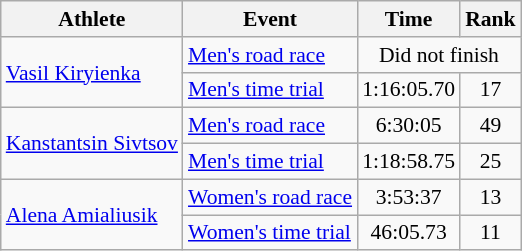<table class="wikitable" style="font-size:90%">
<tr>
<th>Athlete</th>
<th>Event</th>
<th>Time</th>
<th>Rank</th>
</tr>
<tr align=center>
<td align=left rowspan=2><a href='#'>Vasil Kiryienka</a></td>
<td align=left><a href='#'>Men's road race</a></td>
<td colspan=2>Did not finish</td>
</tr>
<tr align=center>
<td align=left><a href='#'>Men's time trial</a></td>
<td>1:16:05.70</td>
<td>17</td>
</tr>
<tr align=center>
<td align=left rowspan=2><a href='#'>Kanstantsin Sivtsov</a></td>
<td align=left><a href='#'>Men's road race</a></td>
<td>6:30:05</td>
<td>49</td>
</tr>
<tr align=center>
<td align=left><a href='#'>Men's time trial</a></td>
<td>1:18:58.75</td>
<td>25</td>
</tr>
<tr align=center>
<td align=left rowspan=2><a href='#'>Alena Amialiusik</a></td>
<td align=left><a href='#'>Women's road race</a></td>
<td>3:53:37</td>
<td>13</td>
</tr>
<tr align=center>
<td align=left><a href='#'>Women's time trial</a></td>
<td>46:05.73</td>
<td>11</td>
</tr>
</table>
